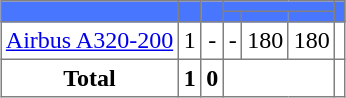<table class="toccolours" border="1" cellpadding="3" style="border-collapse:collapse" align="center">
<tr bgcolor=#4876FF>
<th rowspan="2" align=centre></th>
<th rowspan="2" align=centre></th>
<th rowspan="2" align=centre></th>
<th colspan="3" align=centre></th>
<th rowspan="2" align=centre></th>
</tr>
<tr bgcolor=#4876FF>
<th></th>
<th></th>
<th></th>
</tr>
<tr>
<td><a href='#'>Airbus A320-200</a></td>
<td align=center>1</td>
<td align=center>-</td>
<td align=center>-</td>
<td align=center>180</td>
<td align=center>180</td>
<td></td>
</tr>
<tr>
<th>Total</th>
<th>1</th>
<th>0</th>
<th colspan="3"></th>
<th></th>
</tr>
</table>
